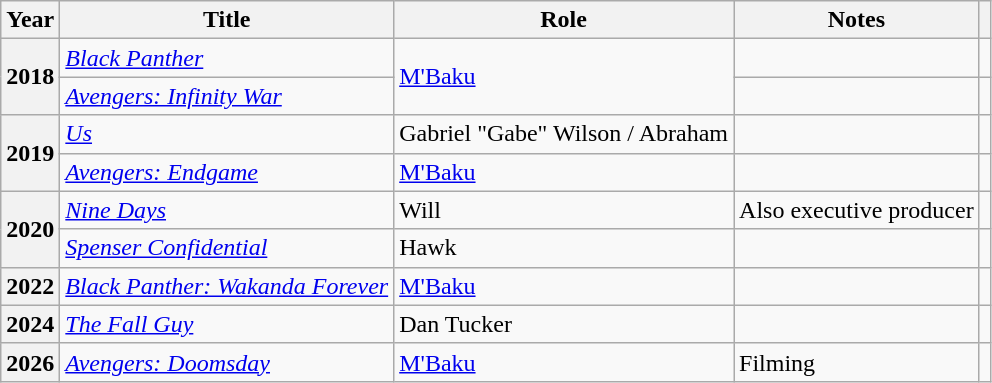<table class="wikitable plainrowheaders sortable">
<tr>
<th scope="col">Year</th>
<th scope="col">Title</th>
<th scope="col">Role</th>
<th scope="col" class="unsortable">Notes</th>
<th scope="col" class="unsortable"></th>
</tr>
<tr>
<th rowspan=2 ! scope="row">2018</th>
<td><em><a href='#'>Black Panther</a></em></td>
<td rowspan=2><a href='#'>M'Baku</a></td>
<td></td>
<td style="text-align:center;"></td>
</tr>
<tr>
<td><em><a href='#'>Avengers: Infinity War</a></em></td>
<td></td>
<td style="text-align:center;"></td>
</tr>
<tr>
<th rowspan=2 ! scope="row">2019</th>
<td><em><a href='#'>Us</a></em></td>
<td>Gabriel "Gabe" Wilson / Abraham</td>
<td></td>
<td style="text-align:center;"></td>
</tr>
<tr>
<td><em><a href='#'>Avengers: Endgame</a></em></td>
<td><a href='#'>M'Baku</a></td>
<td></td>
<td style="text-align:center;"></td>
</tr>
<tr>
<th rowspan=2 ! scope="row">2020</th>
<td><em><a href='#'>Nine Days</a></em></td>
<td>Will</td>
<td>Also executive producer</td>
<td style="text-align:center;"></td>
</tr>
<tr>
<td><em><a href='#'>Spenser Confidential</a></em></td>
<td>Hawk</td>
<td></td>
<td style="text-align:center;"></td>
</tr>
<tr>
<th scope="row">2022</th>
<td><em><a href='#'>Black Panther: Wakanda Forever</a></em></td>
<td><a href='#'>M'Baku</a></td>
<td></td>
<td style="text-align:center;"></td>
</tr>
<tr>
<th scope="row">2024</th>
<td><em><a href='#'>The Fall Guy</a></em></td>
<td>Dan Tucker</td>
<td></td>
<td style="text-align:center;"></td>
</tr>
<tr>
<th scope=row>2026</th>
<td><em><a href='#'>Avengers: Doomsday</a></em></td>
<td><a href='#'>M'Baku</a></td>
<td>Filming</td>
<td style="text-align:center;"></td>
</tr>
</table>
